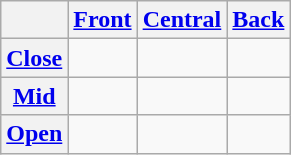<table class="wikitable" style="text-align:center">
<tr>
<th></th>
<th><a href='#'>Front</a></th>
<th><a href='#'>Central</a></th>
<th><a href='#'>Back</a></th>
</tr>
<tr>
<th><a href='#'>Close</a></th>
<td></td>
<td></td>
<td></td>
</tr>
<tr>
<th><a href='#'>Mid</a></th>
<td></td>
<td></td>
<td></td>
</tr>
<tr>
<th><a href='#'>Open</a></th>
<td></td>
<td> </td>
<td></td>
</tr>
</table>
